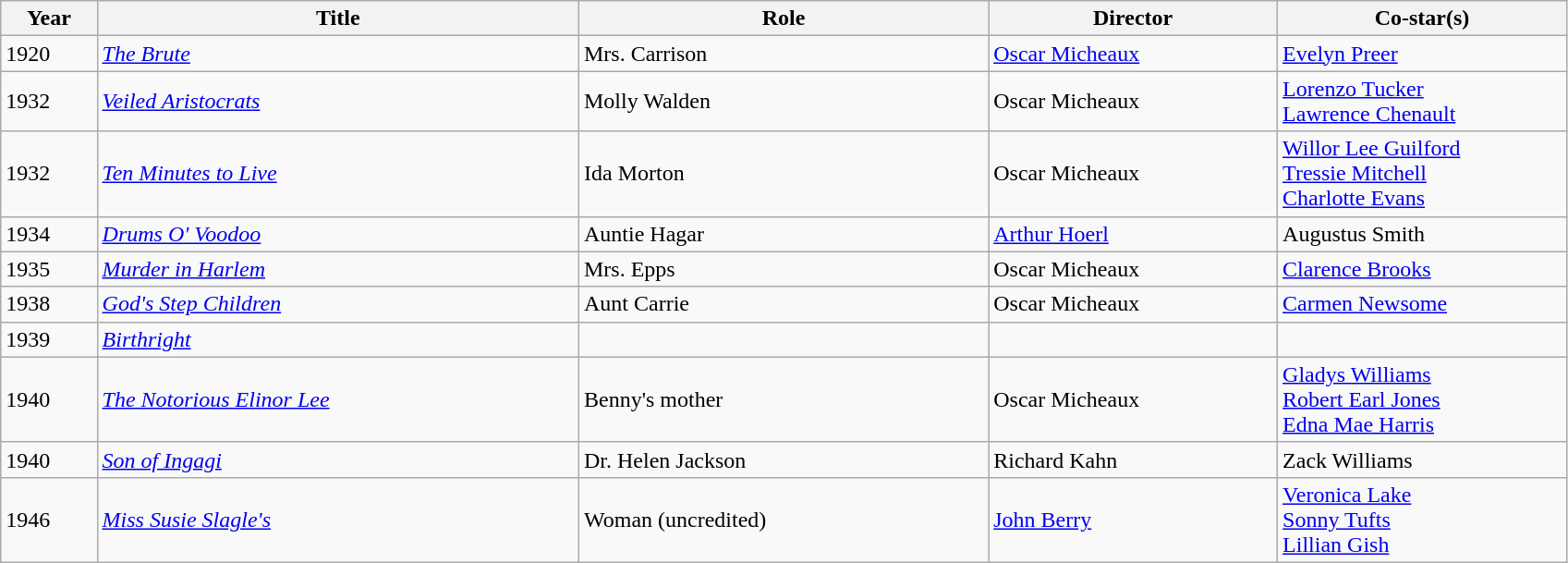<table class="wikitable sortable">
<tr>
<th scope="col" style="width:4%;">Year</th>
<th scope="col" style="width:20%;">Title</th>
<th scope="col" style="width:17%;">Role</th>
<th scope="col" style="width:12%;">Director</th>
<th scope="col" style="width:12%;">Co-star(s)</th>
</tr>
<tr>
<td>1920</td>
<td><em><a href='#'>The Brute</a></em></td>
<td>Mrs. Carrison</td>
<td><a href='#'>Oscar Micheaux</a></td>
<td><a href='#'>Evelyn Preer</a></td>
</tr>
<tr>
<td>1932</td>
<td><em><a href='#'>Veiled Aristocrats</a></em></td>
<td>Molly Walden</td>
<td>Oscar Micheaux</td>
<td><a href='#'>Lorenzo Tucker</a><br><a href='#'>Lawrence Chenault</a></td>
</tr>
<tr>
<td>1932</td>
<td><em><a href='#'>Ten Minutes to Live</a></em></td>
<td>Ida Morton</td>
<td>Oscar Micheaux</td>
<td><a href='#'>Willor Lee Guilford</a><br><a href='#'>Tressie Mitchell</a><br><a href='#'>Charlotte Evans</a></td>
</tr>
<tr>
<td>1934</td>
<td><em><a href='#'>Drums O' Voodoo</a></em></td>
<td>Auntie Hagar</td>
<td><a href='#'>Arthur Hoerl</a></td>
<td>Augustus Smith</td>
</tr>
<tr>
<td>1935</td>
<td><em><a href='#'>Murder in Harlem</a></em></td>
<td>Mrs. Epps</td>
<td>Oscar Micheaux</td>
<td><a href='#'>Clarence Brooks</a></td>
</tr>
<tr>
<td>1938</td>
<td><em><a href='#'>God's Step Children</a></em></td>
<td>Aunt Carrie</td>
<td>Oscar Micheaux</td>
<td><a href='#'>Carmen Newsome</a></td>
</tr>
<tr>
<td>1939</td>
<td><em><a href='#'>Birthright</a></em></td>
<td></td>
<td></td>
<td></td>
</tr>
<tr>
<td>1940</td>
<td><em><a href='#'>The Notorious Elinor Lee</a></em></td>
<td>Benny's mother</td>
<td>Oscar Micheaux</td>
<td><a href='#'>Gladys Williams</a><br><a href='#'>Robert Earl Jones</a><br><a href='#'>Edna Mae Harris</a></td>
</tr>
<tr>
<td>1940</td>
<td><em><a href='#'>Son of Ingagi</a></em></td>
<td>Dr. Helen Jackson</td>
<td>Richard Kahn</td>
<td>Zack Williams</td>
</tr>
<tr>
<td>1946</td>
<td><em><a href='#'>Miss Susie Slagle's</a></em></td>
<td>Woman (uncredited)</td>
<td><a href='#'>John Berry</a></td>
<td><a href='#'>Veronica Lake</a><br><a href='#'>Sonny Tufts</a><br><a href='#'>Lillian Gish</a></td>
</tr>
</table>
